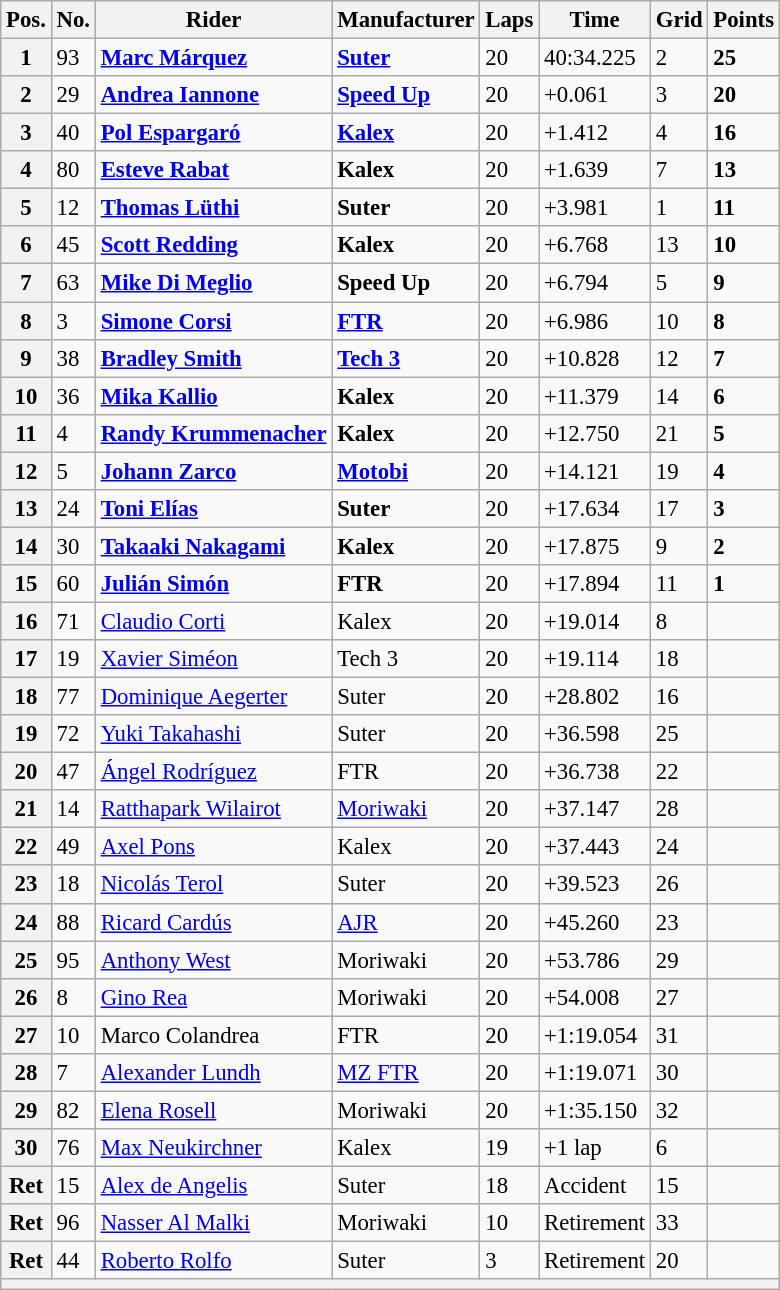<table class="wikitable" style="font-size: 95%;">
<tr>
<th>Pos.</th>
<th>No.</th>
<th>Rider</th>
<th>Manufacturer</th>
<th>Laps</th>
<th>Time</th>
<th>Grid</th>
<th>Points</th>
</tr>
<tr>
<th>1</th>
<td>93</td>
<td> <strong><a href='#'>Marc Márquez</a></strong></td>
<td><strong><a href='#'>Suter</a></strong></td>
<td>20</td>
<td>40:34.225</td>
<td>2</td>
<td><strong>25</strong></td>
</tr>
<tr>
<th>2</th>
<td>29</td>
<td> <strong><a href='#'>Andrea Iannone</a></strong></td>
<td><strong><a href='#'>Speed Up</a></strong></td>
<td>20</td>
<td>+0.061</td>
<td>3</td>
<td><strong>20</strong></td>
</tr>
<tr>
<th>3</th>
<td>40</td>
<td> <strong><a href='#'>Pol Espargaró</a></strong></td>
<td><strong><a href='#'>Kalex</a></strong></td>
<td>20</td>
<td>+1.412</td>
<td>4</td>
<td><strong>16</strong></td>
</tr>
<tr>
<th>4</th>
<td>80</td>
<td> <strong><a href='#'>Esteve Rabat</a></strong></td>
<td><strong>Kalex</strong></td>
<td>20</td>
<td>+1.639</td>
<td>7</td>
<td><strong>13</strong></td>
</tr>
<tr>
<th>5</th>
<td>12</td>
<td> <strong><a href='#'>Thomas Lüthi</a></strong></td>
<td><strong>Suter</strong></td>
<td>20</td>
<td>+3.981</td>
<td>1</td>
<td><strong>11</strong></td>
</tr>
<tr>
<th>6</th>
<td>45</td>
<td> <strong><a href='#'>Scott Redding</a></strong></td>
<td><strong>Kalex</strong></td>
<td>20</td>
<td>+6.768</td>
<td>13</td>
<td><strong>10</strong></td>
</tr>
<tr>
<th>7</th>
<td>63</td>
<td> <strong><a href='#'>Mike Di Meglio</a></strong></td>
<td><strong>Speed Up</strong></td>
<td>20</td>
<td>+6.794</td>
<td>5</td>
<td><strong>9</strong></td>
</tr>
<tr>
<th>8</th>
<td>3</td>
<td> <strong><a href='#'>Simone Corsi</a></strong></td>
<td><strong><a href='#'>FTR</a></strong></td>
<td>20</td>
<td>+6.986</td>
<td>10</td>
<td><strong>8</strong></td>
</tr>
<tr>
<th>9</th>
<td>38</td>
<td> <strong><a href='#'>Bradley Smith</a></strong></td>
<td><strong><a href='#'>Tech 3</a></strong></td>
<td>20</td>
<td>+10.828</td>
<td>12</td>
<td><strong>7</strong></td>
</tr>
<tr>
<th>10</th>
<td>36</td>
<td> <strong><a href='#'>Mika Kallio</a></strong></td>
<td><strong>Kalex</strong></td>
<td>20</td>
<td>+11.379</td>
<td>14</td>
<td><strong>6</strong></td>
</tr>
<tr>
<th>11</th>
<td>4</td>
<td> <strong><a href='#'>Randy Krummenacher</a></strong></td>
<td><strong>Kalex</strong></td>
<td>20</td>
<td>+12.750</td>
<td>21</td>
<td><strong>5</strong></td>
</tr>
<tr>
<th>12</th>
<td>5</td>
<td> <strong><a href='#'>Johann Zarco</a></strong></td>
<td><strong><a href='#'>Motobi</a></strong></td>
<td>20</td>
<td>+14.121</td>
<td>19</td>
<td><strong>4</strong></td>
</tr>
<tr>
<th>13</th>
<td>24</td>
<td> <strong><a href='#'>Toni Elías</a></strong></td>
<td><strong>Suter</strong></td>
<td>20</td>
<td>+17.634</td>
<td>17</td>
<td><strong>3</strong></td>
</tr>
<tr>
<th>14</th>
<td>30</td>
<td> <strong><a href='#'>Takaaki Nakagami</a></strong></td>
<td><strong>Kalex</strong></td>
<td>20</td>
<td>+17.875</td>
<td>9</td>
<td><strong>2</strong></td>
</tr>
<tr>
<th>15</th>
<td>60</td>
<td> <strong><a href='#'>Julián Simón</a></strong></td>
<td><strong>FTR</strong></td>
<td>20</td>
<td>+17.894</td>
<td>11</td>
<td><strong>1</strong></td>
</tr>
<tr>
<th>16</th>
<td>71</td>
<td> <a href='#'>Claudio Corti</a></td>
<td>Kalex</td>
<td>20</td>
<td>+19.014</td>
<td>8</td>
<td></td>
</tr>
<tr>
<th>17</th>
<td>19</td>
<td> <a href='#'>Xavier Siméon</a></td>
<td>Tech 3</td>
<td>20</td>
<td>+19.114</td>
<td>18</td>
<td></td>
</tr>
<tr>
<th>18</th>
<td>77</td>
<td> <a href='#'>Dominique Aegerter</a></td>
<td>Suter</td>
<td>20</td>
<td>+28.802</td>
<td>16</td>
<td></td>
</tr>
<tr>
<th>19</th>
<td>72</td>
<td> <a href='#'>Yuki Takahashi</a></td>
<td>Suter</td>
<td>20</td>
<td>+36.598</td>
<td>25</td>
<td></td>
</tr>
<tr>
<th>20</th>
<td>47</td>
<td> <a href='#'>Ángel Rodríguez</a></td>
<td>FTR</td>
<td>20</td>
<td>+36.738</td>
<td>22</td>
<td></td>
</tr>
<tr>
<th>21</th>
<td>14</td>
<td> <a href='#'>Ratthapark Wilairot</a></td>
<td><a href='#'>Moriwaki</a></td>
<td>20</td>
<td>+37.147</td>
<td>28</td>
<td></td>
</tr>
<tr>
<th>22</th>
<td>49</td>
<td> <a href='#'>Axel Pons</a></td>
<td>Kalex</td>
<td>20</td>
<td>+37.443</td>
<td>24</td>
<td></td>
</tr>
<tr>
<th>23</th>
<td>18</td>
<td> <a href='#'>Nicolás Terol</a></td>
<td>Suter</td>
<td>20</td>
<td>+39.523</td>
<td>26</td>
<td></td>
</tr>
<tr>
<th>24</th>
<td>88</td>
<td> <a href='#'>Ricard Cardús</a></td>
<td><a href='#'>AJR</a></td>
<td>20</td>
<td>+45.260</td>
<td>23</td>
<td></td>
</tr>
<tr>
<th>25</th>
<td>95</td>
<td> <a href='#'>Anthony West</a></td>
<td>Moriwaki</td>
<td>20</td>
<td>+53.786</td>
<td>29</td>
<td></td>
</tr>
<tr>
<th>26</th>
<td>8</td>
<td> <a href='#'>Gino Rea</a></td>
<td>Moriwaki</td>
<td>20</td>
<td>+54.008</td>
<td>27</td>
<td></td>
</tr>
<tr>
<th>27</th>
<td>10</td>
<td> Marco Colandrea</td>
<td>FTR</td>
<td>20</td>
<td>+1:19.054</td>
<td>31</td>
<td></td>
</tr>
<tr>
<th>28</th>
<td>7</td>
<td> <a href='#'>Alexander Lundh</a></td>
<td><a href='#'>MZ FTR</a></td>
<td>20</td>
<td>+1:19.071</td>
<td>30</td>
<td></td>
</tr>
<tr>
<th>29</th>
<td>82</td>
<td> <a href='#'>Elena Rosell</a></td>
<td>Moriwaki</td>
<td>20</td>
<td>+1:35.150</td>
<td>32</td>
<td></td>
</tr>
<tr>
<th>30</th>
<td>76</td>
<td> <a href='#'>Max Neukirchner</a></td>
<td>Kalex</td>
<td>19</td>
<td>+1 lap</td>
<td>6</td>
<td></td>
</tr>
<tr>
<th>Ret</th>
<td>15</td>
<td> <a href='#'>Alex de Angelis</a></td>
<td>Suter</td>
<td>18</td>
<td>Accident</td>
<td>15</td>
<td></td>
</tr>
<tr>
<th>Ret</th>
<td>96</td>
<td> <a href='#'>Nasser Al Malki</a></td>
<td>Moriwaki</td>
<td>10</td>
<td>Retirement</td>
<td>33</td>
<td></td>
</tr>
<tr>
<th>Ret</th>
<td>44</td>
<td> <a href='#'>Roberto Rolfo</a></td>
<td>Suter</td>
<td>3</td>
<td>Retirement</td>
<td>20</td>
<td></td>
</tr>
<tr>
<th colspan=8></th>
</tr>
</table>
